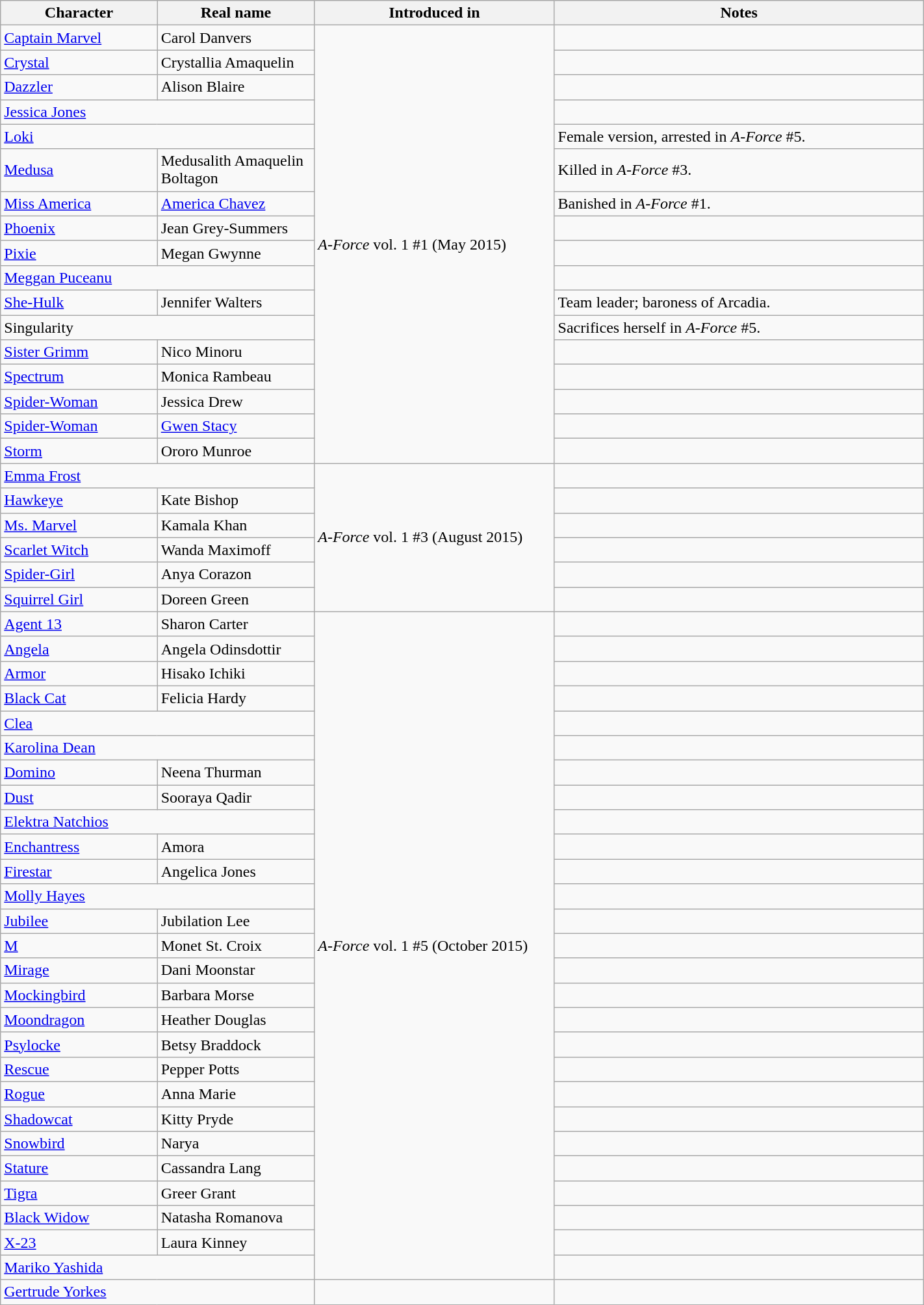<table class="wikitable sortable collapsible collapsed" style="width:75%; text-align:left; margin:1em auto 1em auto;">
<tr>
<th width=17%>Character</th>
<th width=17%>Real name</th>
<th width=26%>Introduced in</th>
<th width=40%>Notes</th>
</tr>
<tr>
<td><a href='#'>Captain Marvel</a></td>
<td>Carol Danvers</td>
<td rowspan="17"><em>A-Force</em> vol. 1 #1 (May 2015)</td>
<td></td>
</tr>
<tr>
<td><a href='#'>Crystal</a></td>
<td>Crystallia Amaquelin</td>
<td></td>
</tr>
<tr>
<td><a href='#'>Dazzler</a></td>
<td>Alison Blaire</td>
<td></td>
</tr>
<tr>
<td colspan="2"><a href='#'>Jessica Jones</a></td>
<td></td>
</tr>
<tr>
<td colspan="2"><a href='#'>Loki</a></td>
<td>Female version, arrested in <em>A-Force</em> #5.</td>
</tr>
<tr>
<td><a href='#'>Medusa</a></td>
<td>Medusalith Amaquelin Boltagon</td>
<td>Killed in <em>A-Force</em> #3.</td>
</tr>
<tr>
<td><a href='#'>Miss America</a></td>
<td><a href='#'>America Chavez</a></td>
<td>Banished in <em>A-Force</em> #1.</td>
</tr>
<tr>
<td><a href='#'>Phoenix</a></td>
<td>Jean Grey-Summers</td>
<td></td>
</tr>
<tr>
<td><a href='#'>Pixie</a></td>
<td>Megan Gwynne</td>
<td></td>
</tr>
<tr>
<td colspan="2"><a href='#'>Meggan Puceanu</a></td>
<td></td>
</tr>
<tr>
<td><a href='#'>She-Hulk</a></td>
<td>Jennifer Walters</td>
<td>Team leader; baroness of Arcadia.</td>
</tr>
<tr>
<td colspan="2">Singularity</td>
<td>Sacrifices herself in <em>A-Force</em> #5.</td>
</tr>
<tr>
<td><a href='#'>Sister Grimm</a></td>
<td>Nico Minoru</td>
<td></td>
</tr>
<tr>
<td><a href='#'>Spectrum</a></td>
<td>Monica Rambeau</td>
<td></td>
</tr>
<tr>
<td><a href='#'>Spider-Woman</a></td>
<td>Jessica Drew</td>
<td></td>
</tr>
<tr>
<td><a href='#'>Spider-Woman</a></td>
<td><a href='#'>Gwen Stacy</a></td>
<td></td>
</tr>
<tr>
<td><a href='#'>Storm</a></td>
<td>Ororo Munroe</td>
<td></td>
</tr>
<tr>
<td colspan="2"><a href='#'>Emma Frost</a></td>
<td rowspan="6"><em>A-Force</em> vol. 1 #3 (August 2015)</td>
<td></td>
</tr>
<tr>
<td><a href='#'>Hawkeye</a></td>
<td>Kate Bishop</td>
<td></td>
</tr>
<tr>
<td><a href='#'>Ms. Marvel</a></td>
<td>Kamala Khan</td>
<td></td>
</tr>
<tr>
<td><a href='#'>Scarlet Witch</a></td>
<td>Wanda Maximoff</td>
<td></td>
</tr>
<tr>
<td><a href='#'>Spider-Girl</a></td>
<td>Anya Corazon</td>
<td></td>
</tr>
<tr>
<td><a href='#'>Squirrel Girl</a></td>
<td>Doreen Green</td>
<td></td>
</tr>
<tr>
<td><a href='#'>Agent 13</a></td>
<td>Sharon Carter</td>
<td rowspan="27"><em>A-Force</em> vol. 1 #5 (October 2015)</td>
<td></td>
</tr>
<tr>
<td><a href='#'>Angela</a></td>
<td>Angela Odinsdottir</td>
<td></td>
</tr>
<tr>
<td><a href='#'>Armor</a></td>
<td>Hisako Ichiki</td>
<td></td>
</tr>
<tr>
<td><a href='#'>Black Cat</a></td>
<td>Felicia Hardy</td>
<td></td>
</tr>
<tr>
<td colspan="2"><a href='#'>Clea</a></td>
<td></td>
</tr>
<tr>
<td colspan="2"><a href='#'>Karolina Dean</a></td>
<td></td>
</tr>
<tr>
<td><a href='#'>Domino</a></td>
<td>Neena Thurman</td>
<td></td>
</tr>
<tr>
<td><a href='#'>Dust</a></td>
<td>Sooraya Qadir</td>
<td></td>
</tr>
<tr>
<td colspan="2"><a href='#'>Elektra Natchios</a></td>
<td></td>
</tr>
<tr>
<td><a href='#'>Enchantress</a></td>
<td>Amora</td>
<td></td>
</tr>
<tr>
<td><a href='#'>Firestar</a></td>
<td>Angelica Jones</td>
<td></td>
</tr>
<tr>
<td colspan="2"><a href='#'>Molly Hayes</a></td>
<td></td>
</tr>
<tr>
<td><a href='#'>Jubilee</a></td>
<td>Jubilation Lee</td>
<td></td>
</tr>
<tr>
<td><a href='#'>M</a></td>
<td>Monet St. Croix</td>
<td></td>
</tr>
<tr>
<td><a href='#'>Mirage</a></td>
<td>Dani Moonstar</td>
<td></td>
</tr>
<tr>
<td><a href='#'>Mockingbird</a></td>
<td>Barbara Morse</td>
<td></td>
</tr>
<tr>
<td><a href='#'>Moondragon</a></td>
<td>Heather Douglas</td>
<td></td>
</tr>
<tr>
<td><a href='#'>Psylocke</a></td>
<td>Betsy Braddock</td>
<td></td>
</tr>
<tr>
<td><a href='#'>Rescue</a></td>
<td>Pepper Potts</td>
<td></td>
</tr>
<tr>
<td><a href='#'>Rogue</a></td>
<td>Anna Marie</td>
<td></td>
</tr>
<tr>
<td><a href='#'>Shadowcat</a></td>
<td>Kitty Pryde</td>
<td></td>
</tr>
<tr>
<td><a href='#'>Snowbird</a></td>
<td>Narya</td>
<td></td>
</tr>
<tr>
<td><a href='#'>Stature</a></td>
<td>Cassandra Lang</td>
<td></td>
</tr>
<tr>
<td><a href='#'>Tigra</a></td>
<td>Greer Grant</td>
<td></td>
</tr>
<tr>
<td><a href='#'>Black Widow</a></td>
<td>Natasha Romanova</td>
<td></td>
</tr>
<tr>
<td><a href='#'>X-23</a></td>
<td>Laura Kinney</td>
<td></td>
</tr>
<tr>
<td colspan="2"><a href='#'>Mariko Yashida</a></td>
<td></td>
</tr>
<tr>
<td colspan="2"><a href='#'>Gertrude Yorkes</a></td>
<td></td>
</tr>
</table>
